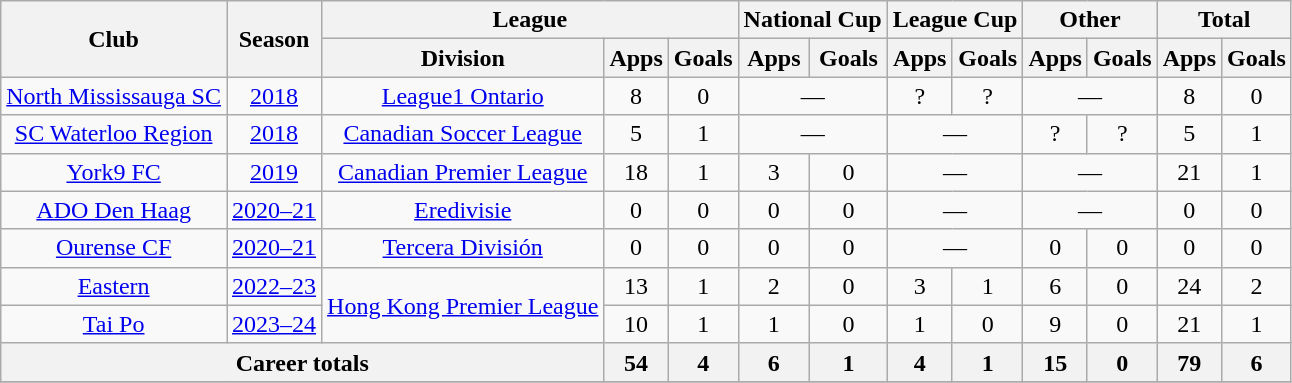<table class="wikitable" style="text-align: center;">
<tr>
<th rowspan="2">Club</th>
<th rowspan="2">Season</th>
<th colspan="3">League</th>
<th colspan="2">National Cup</th>
<th colspan="2">League Cup</th>
<th colspan="2">Other</th>
<th colspan="2">Total</th>
</tr>
<tr>
<th>Division</th>
<th>Apps</th>
<th>Goals</th>
<th>Apps</th>
<th>Goals</th>
<th>Apps</th>
<th>Goals</th>
<th>Apps</th>
<th>Goals</th>
<th>Apps</th>
<th>Goals</th>
</tr>
<tr>
<td><a href='#'>North Mississauga SC</a></td>
<td><a href='#'>2018</a></td>
<td><a href='#'>League1 Ontario</a></td>
<td>8</td>
<td>0</td>
<td colspan="2">—</td>
<td>?</td>
<td>?</td>
<td colspan="2">—</td>
<td>8</td>
<td>0</td>
</tr>
<tr>
<td><a href='#'>SC Waterloo Region</a></td>
<td><a href='#'>2018</a></td>
<td><a href='#'>Canadian Soccer League</a></td>
<td>5</td>
<td>1</td>
<td colspan="2">—</td>
<td colspan="2">—</td>
<td>?</td>
<td>?</td>
<td>5</td>
<td>1</td>
</tr>
<tr>
<td><a href='#'>York9 FC</a></td>
<td><a href='#'>2019</a></td>
<td><a href='#'>Canadian Premier League</a></td>
<td>18</td>
<td>1</td>
<td>3</td>
<td>0</td>
<td colspan="2">—</td>
<td colspan="2">—</td>
<td>21</td>
<td>1</td>
</tr>
<tr>
<td><a href='#'>ADO Den Haag</a></td>
<td><a href='#'>2020–21</a></td>
<td><a href='#'>Eredivisie</a></td>
<td>0</td>
<td>0</td>
<td>0</td>
<td>0</td>
<td colspan="2">—</td>
<td colspan="2">—</td>
<td>0</td>
<td>0</td>
</tr>
<tr>
<td><a href='#'>Ourense CF</a></td>
<td><a href='#'>2020–21</a></td>
<td><a href='#'>Tercera División</a></td>
<td>0</td>
<td>0</td>
<td>0</td>
<td>0</td>
<td colspan="2">—</td>
<td>0</td>
<td>0</td>
<td>0</td>
<td>0</td>
</tr>
<tr>
<td><a href='#'>Eastern</a></td>
<td><a href='#'>2022–23</a></td>
<td rowspan=2><a href='#'>Hong Kong Premier League</a></td>
<td>13</td>
<td>1</td>
<td>2</td>
<td>0</td>
<td>3</td>
<td>1</td>
<td>6</td>
<td>0</td>
<td>24</td>
<td>2</td>
</tr>
<tr>
<td><a href='#'>Tai Po</a></td>
<td><a href='#'>2023–24</a></td>
<td>10</td>
<td>1</td>
<td>1</td>
<td>0</td>
<td>1</td>
<td>0</td>
<td>9</td>
<td>0</td>
<td>21</td>
<td>1</td>
</tr>
<tr>
<th colspan="3">Career totals</th>
<th>54</th>
<th>4</th>
<th>6</th>
<th>1</th>
<th>4</th>
<th>1</th>
<th>15</th>
<th>0</th>
<th>79</th>
<th>6</th>
</tr>
<tr>
</tr>
</table>
